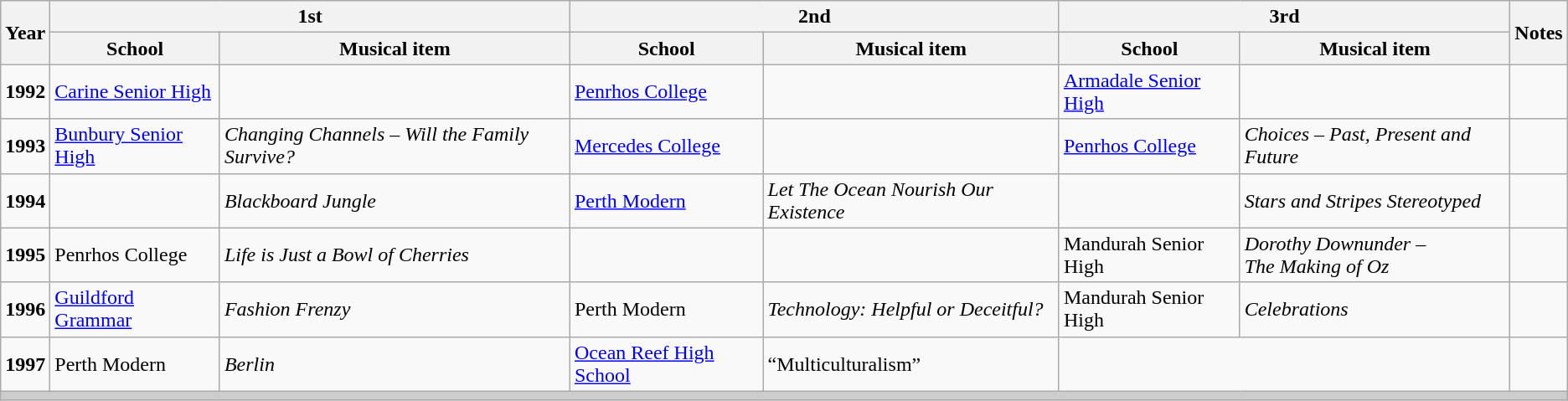<table class="wikitable sortable">
<tr>
<th rowspan=2>Year</th>
<th colspan=2>1st</th>
<th colspan=2>2nd</th>
<th colspan=2>3rd</th>
<th rowspan=2>Notes</th>
</tr>
<tr>
<th>School</th>
<th>Musical item</th>
<th>School</th>
<th>Musical item</th>
<th>School</th>
<th>Musical item</th>
</tr>
<tr>
<td><strong>1992</strong></td>
<td><a href='#'>Carine Senior High</a></td>
<td></td>
<td><a href='#'>Penrhos College</a></td>
<td></td>
<td><a href='#'>Armadale Senior High</a></td>
<td></td>
<td></td>
</tr>
<tr>
<td><strong>1993</strong></td>
<td><a href='#'>Bunbury Senior High</a></td>
<td><em>Changing Channels – Will the Family Survive?</em></td>
<td><a href='#'>Mercedes College</a></td>
<td></td>
<td><a href='#'>Penrhos College</a></td>
<td><em>Choices – Past, Present and Future</em></td>
<td></td>
</tr>
<tr>
<td><strong>1994</strong></td>
<td></td>
<td><em>Blackboard Jungle</em></td>
<td><a href='#'>Perth Modern</a></td>
<td><em>Let The Ocean Nourish Our Existence</em></td>
<td></td>
<td><em>Stars and Stripes Stereotyped</em></td>
<td></td>
</tr>
<tr>
<td><strong>1995</strong></td>
<td>Penrhos College</td>
<td><em>Life is Just a Bowl of Cherries</em></td>
<td></td>
<td></td>
<td>Mandurah Senior High</td>
<td><em>Dorothy Downunder –<br>The Making of Oz</em></td>
<td></td>
</tr>
<tr>
<td><strong>1996</strong></td>
<td><a href='#'>Guildford Grammar</a></td>
<td><em>Fashion Frenzy</em></td>
<td>Perth Modern</td>
<td><em>Technology: Helpful or Deceitful?</em></td>
<td>Mandurah Senior High</td>
<td><em>Celebrations</em></td>
<td></td>
</tr>
<tr>
<td><strong>1997</strong></td>
<td>Perth Modern</td>
<td><em>Berlin</em></td>
<td><a href='#'>Ocean Reef High School</a></td>
<td>“Multiculturalism”</td>
<td colspan=2></td>
<td></td>
</tr>
<tr>
<th colspan=8 style="background: #cccccc;"></th>
</tr>
</table>
